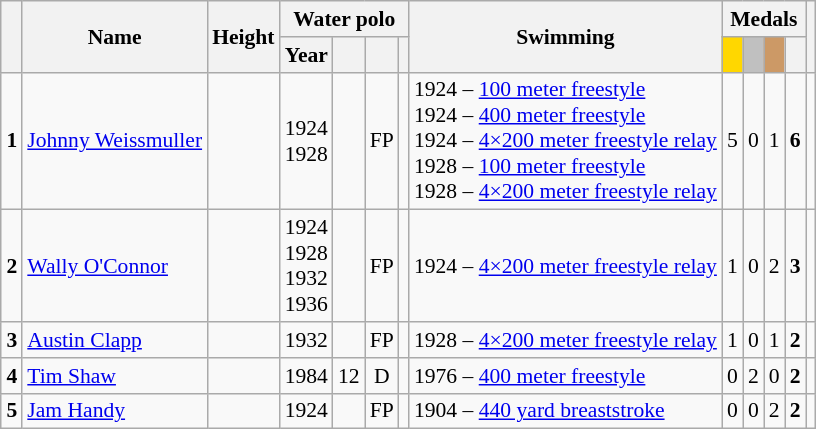<table class="wikitable sortable" style="text-align: center; font-size: 90%; margin-left: 1em;">
<tr>
<th rowspan="2"></th>
<th rowspan="2">Name</th>
<th rowspan="2">Height</th>
<th colspan="4">Water polo</th>
<th rowspan="2">Swimming</th>
<th colspan="4">Medals</th>
<th rowspan="2"></th>
</tr>
<tr>
<th>Year</th>
<th></th>
<th></th>
<th></th>
<th style="background-color: gold;"></th>
<th style="background-color: silver;"></th>
<th style="background-color: #cc9966;"></th>
<th></th>
</tr>
<tr>
<td><strong>1</strong></td>
<td style="text-align: left;" data-sort-value="Weissmuller, Johnny"><a href='#'>Johnny Weissmuller</a></td>
<td style="text-align: left;"></td>
<td style="text-align: left;">1924 <br>1928</td>
<td></td>
<td>FP</td>
<td></td>
<td style="text-align: left;">1924  – <a href='#'>100 meter freestyle</a><br>1924  – <a href='#'>400 meter freestyle</a><br>1924  – <a href='#'>4×200 meter freestyle relay</a><br>1928  – <a href='#'>100 meter freestyle</a><br>1928  – <a href='#'>4×200 meter freestyle relay</a></td>
<td>5</td>
<td>0</td>
<td>1</td>
<td><strong>6</strong></td>
<td style="text-align: left;"></td>
</tr>
<tr>
<td><strong>2</strong></td>
<td style="text-align: left;" data-sort-value="O'Connor, Wally"><a href='#'>Wally O'Connor</a></td>
<td style="text-align: left;"></td>
<td style="text-align: left;">1924 <br>1928<br>1932 <br>1936</td>
<td></td>
<td>FP</td>
<td></td>
<td style="text-align: left;">1924  – <a href='#'>4×200 meter freestyle relay</a></td>
<td>1</td>
<td>0</td>
<td>2</td>
<td><strong>3</strong></td>
<td style="text-align: left;"></td>
</tr>
<tr>
<td><strong>3</strong></td>
<td style="text-align: left;" data-sort-value="Clapp, Austin"><a href='#'>Austin Clapp</a></td>
<td style="text-align: left;"></td>
<td style="text-align: left;">1932 </td>
<td></td>
<td>FP</td>
<td></td>
<td style="text-align: left;">1928  – <a href='#'>4×200 meter freestyle relay</a></td>
<td>1</td>
<td>0</td>
<td>1</td>
<td><strong>2</strong></td>
<td style="text-align: left;"></td>
</tr>
<tr>
<td><strong>4</strong></td>
<td style="text-align: left;" data-sort-value="Shaw, Tim"><a href='#'>Tim Shaw</a></td>
<td style="text-align: left;"></td>
<td style="text-align: left;">1984 </td>
<td>12</td>
<td>D</td>
<td></td>
<td style="text-align: left;">1976  – <a href='#'>400 meter freestyle</a></td>
<td>0</td>
<td>2</td>
<td>0</td>
<td><strong>2</strong></td>
<td style="text-align: left;"></td>
</tr>
<tr>
<td><strong>5</strong></td>
<td style="text-align: left;" data-sort-value="Handy, Jam"><a href='#'>Jam Handy</a></td>
<td style="text-align: left;"></td>
<td style="text-align: left;">1924 </td>
<td></td>
<td>FP</td>
<td></td>
<td style="text-align: left;">1904  – <a href='#'>440 yard breaststroke</a></td>
<td>0</td>
<td>0</td>
<td>2</td>
<td><strong>2</strong></td>
<td style="text-align: left;"></td>
</tr>
</table>
